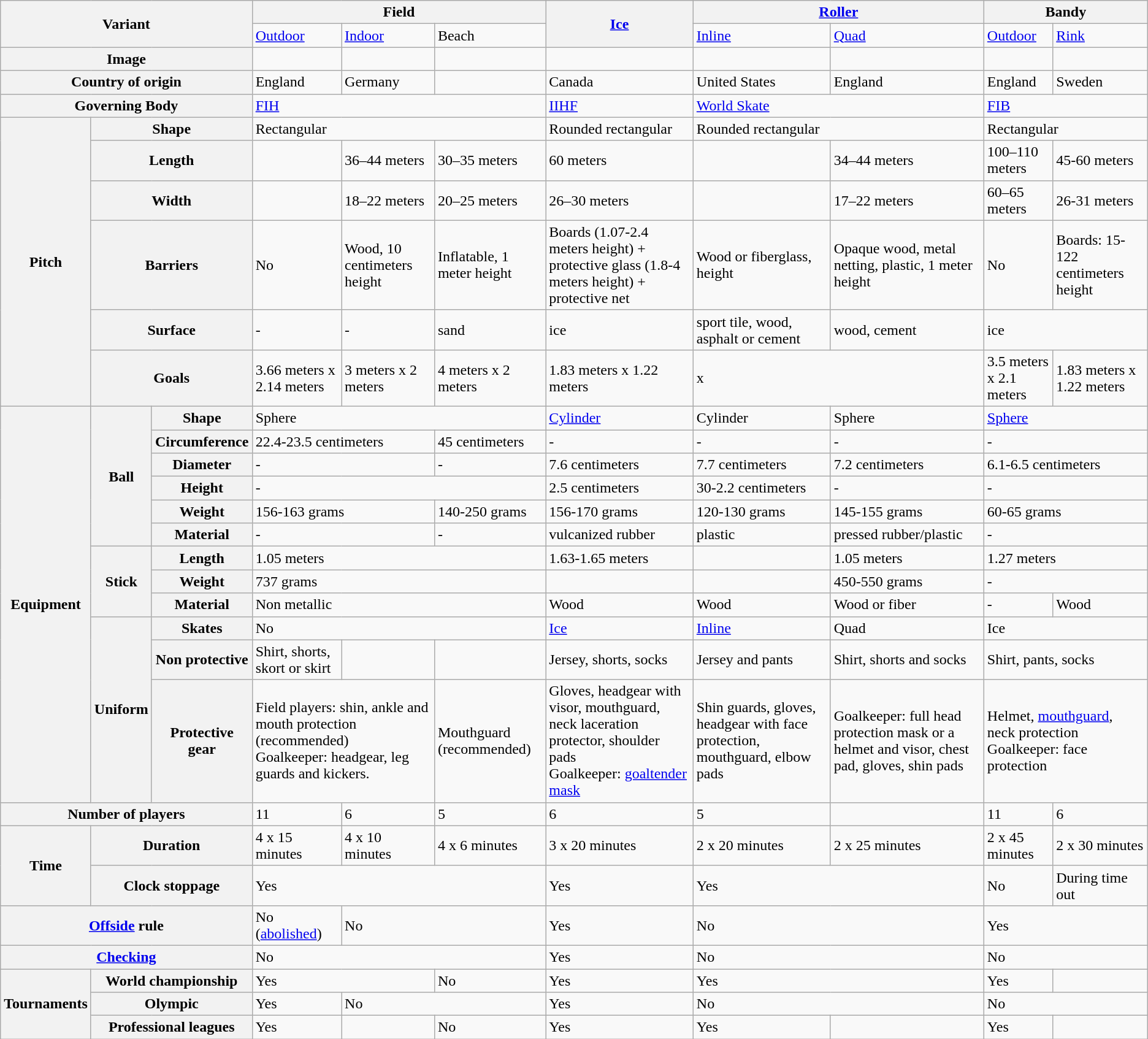<table class="wikitable">
<tr>
<th colspan="3" rowspan="2">Variant</th>
<th colspan="3">Field</th>
<th rowspan="2"><a href='#'>Ice</a></th>
<th colspan="2"><a href='#'>Roller</a></th>
<th colspan="2">Bandy</th>
</tr>
<tr>
<td><a href='#'>Outdoor</a></td>
<td><a href='#'>Indoor</a></td>
<td>Beach</td>
<td><a href='#'>Inline</a></td>
<td><a href='#'>Quad</a></td>
<td><a href='#'>Outdoor</a></td>
<td><a href='#'>Rink</a></td>
</tr>
<tr>
<th colspan="3">Image</th>
<td></td>
<td></td>
<td></td>
<td></td>
<td></td>
<td></td>
<td></td>
<td></td>
</tr>
<tr>
<th colspan="3">Country of origin</th>
<td>England</td>
<td>Germany</td>
<td></td>
<td>Canada</td>
<td>United States</td>
<td>England</td>
<td>England</td>
<td>Sweden</td>
</tr>
<tr>
<th colspan="3">Governing Body</th>
<td colspan="3"><a href='#'>FIH</a></td>
<td><a href='#'>IIHF</a></td>
<td colspan="2"><a href='#'>World Skate</a></td>
<td colspan="2"><a href='#'>FIB</a></td>
</tr>
<tr>
<th rowspan="6">Pitch</th>
<th colspan="2">Shape</th>
<td colspan="3">Rectangular</td>
<td>Rounded rectangular</td>
<td colspan="2">Rounded rectangular</td>
<td colspan="2">Rectangular</td>
</tr>
<tr>
<th colspan="2">Length</th>
<td></td>
<td>36–44 meters</td>
<td>30–35 meters</td>
<td>60 meters</td>
<td></td>
<td>34–44 meters</td>
<td>100–110 meters</td>
<td>45-60 meters</td>
</tr>
<tr>
<th colspan="2">Width</th>
<td></td>
<td>18–22 meters</td>
<td>20–25 meters</td>
<td>26–30 meters</td>
<td></td>
<td>17–22 meters</td>
<td>60–65 meters</td>
<td>26-31 meters</td>
</tr>
<tr>
<th colspan="2">Barriers</th>
<td>No</td>
<td>Wood, 10 centimeters height</td>
<td>Inflatable, 1 meter height</td>
<td>Boards (1.07-2.4 meters height) + protective glass (1.8-4 meters height) + protective net</td>
<td>Wood or fiberglass,  height</td>
<td>Opaque wood, metal netting, plastic, 1 meter height</td>
<td>No</td>
<td>Boards: 15-122 centimeters height</td>
</tr>
<tr>
<th colspan="2">Surface</th>
<td>-</td>
<td>-</td>
<td>sand</td>
<td>ice</td>
<td>sport tile, wood, asphalt or cement</td>
<td>wood, cement</td>
<td colspan="2">ice</td>
</tr>
<tr>
<th colspan="2">Goals</th>
<td>3.66 meters x 2.14 meters</td>
<td>3 meters x 2 meters</td>
<td>4 meters x 2 meters</td>
<td>1.83 meters x 1.22 meters</td>
<td colspan="2"> x </td>
<td>3.5 meters x 2.1 meters</td>
<td>1.83 meters x 1.22 meters</td>
</tr>
<tr>
<th rowspan="12">Equipment</th>
<th rowspan="6">Ball</th>
<th>Shape</th>
<td colspan="3">Sphere</td>
<td><a href='#'>Cylinder</a></td>
<td>Cylinder</td>
<td>Sphere</td>
<td colspan="2"><a href='#'>Sphere</a></td>
</tr>
<tr>
<th>Circumference</th>
<td colspan="2">22.4-23.5 centimeters</td>
<td>45 centimeters</td>
<td>-</td>
<td>-</td>
<td>-</td>
<td colspan="2">-</td>
</tr>
<tr>
<th>Diameter</th>
<td colspan="2">-</td>
<td>-</td>
<td>7.6 centimeters</td>
<td>7.7 centimeters</td>
<td>7.2 centimeters</td>
<td colspan="2">6.1-6.5 centimeters</td>
</tr>
<tr>
<th>Height</th>
<td colspan="3">-</td>
<td>2.5 centimeters</td>
<td>30-2.2 centimeters</td>
<td>-</td>
<td colspan="2">-</td>
</tr>
<tr>
<th>Weight</th>
<td colspan="2">156-163 grams</td>
<td>140-250 grams</td>
<td>156-170 grams</td>
<td>120-130 grams</td>
<td>145-155 grams</td>
<td colspan="2">60-65 grams</td>
</tr>
<tr>
<th>Material</th>
<td colspan="2">-</td>
<td>-</td>
<td>vulcanized rubber</td>
<td>plastic</td>
<td>pressed rubber/plastic</td>
<td colspan="2">-</td>
</tr>
<tr>
<th rowspan="3">Stick</th>
<th>Length</th>
<td colspan="3">1.05 meters</td>
<td>1.63-1.65 meters</td>
<td></td>
<td>1.05 meters</td>
<td colspan="2">1.27 meters</td>
</tr>
<tr>
<th>Weight</th>
<td colspan="3">737 grams</td>
<td></td>
<td></td>
<td>450-550 grams</td>
<td colspan="2">-</td>
</tr>
<tr>
<th>Material</th>
<td colspan="3">Non metallic</td>
<td>Wood</td>
<td>Wood</td>
<td>Wood or fiber</td>
<td>-</td>
<td>Wood</td>
</tr>
<tr>
<th rowspan="3">Uniform</th>
<th>Skates</th>
<td colspan="3">No</td>
<td><a href='#'>Ice</a></td>
<td><a href='#'>Inline</a></td>
<td>Quad</td>
<td colspan="2">Ice</td>
</tr>
<tr>
<th>Non protective</th>
<td>Shirt, shorts, skort or skirt</td>
<td></td>
<td></td>
<td>Jersey, shorts, socks</td>
<td>Jersey and pants</td>
<td>Shirt, shorts and socks</td>
<td colspan="2">Shirt, pants, socks</td>
</tr>
<tr>
<th>Protective gear</th>
<td colspan="2">Field players: shin, ankle and mouth protection (recommended)<br>Goalkeeper: headgear, leg guards and kickers.</td>
<td>Mouthguard (recommended)</td>
<td>Gloves, headgear with visor, mouthguard, neck laceration protector, shoulder pads<br>Goalkeeper: <a href='#'>goaltender mask</a></td>
<td>Shin guards, gloves, headgear with face protection, mouthguard, elbow pads</td>
<td>Goalkeeper: full head protection mask or a helmet and visor, chest pad, gloves, shin pads</td>
<td colspan="2">Helmet, <a href='#'>mouthguard</a>, neck protection<br>Goalkeeper: face protection</td>
</tr>
<tr>
<th colspan="3">Number of players</th>
<td>11</td>
<td>6</td>
<td>5</td>
<td>6</td>
<td>5</td>
<td></td>
<td>11</td>
<td>6</td>
</tr>
<tr>
<th rowspan="2">Time</th>
<th colspan="2">Duration</th>
<td>4 x 15 minutes</td>
<td>4 x 10 minutes</td>
<td>4 x 6 minutes</td>
<td>3 x 20 minutes</td>
<td>2 x 20 minutes</td>
<td>2 x 25 minutes</td>
<td>2 x 45 minutes</td>
<td>2 x 30 minutes</td>
</tr>
<tr>
<th colspan="2">Clock stoppage</th>
<td colspan="3">Yes</td>
<td>Yes</td>
<td colspan="2">Yes</td>
<td>No</td>
<td>During time out</td>
</tr>
<tr>
<th colspan="3"><a href='#'>Offside</a> rule</th>
<td>No (<a href='#'>abolished</a>)</td>
<td colspan="2">No</td>
<td>Yes</td>
<td colspan="2">No</td>
<td colspan="2">Yes</td>
</tr>
<tr>
<th colspan="3"><a href='#'>Checking</a></th>
<td colspan="3">No</td>
<td>Yes</td>
<td colspan="2">No</td>
<td colspan="2">No</td>
</tr>
<tr>
<th rowspan="3">Tournaments</th>
<th colspan="2">World championship</th>
<td colspan="2">Yes</td>
<td>No</td>
<td>Yes</td>
<td colspan="2">Yes</td>
<td>Yes</td>
<td></td>
</tr>
<tr>
<th colspan="2">Olympic</th>
<td>Yes</td>
<td colspan="2">No</td>
<td>Yes</td>
<td colspan="2">No</td>
<td colspan="2">No</td>
</tr>
<tr>
<th colspan="2">Professional leagues</th>
<td>Yes</td>
<td></td>
<td>No</td>
<td>Yes</td>
<td>Yes</td>
<td></td>
<td>Yes</td>
<td></td>
</tr>
</table>
